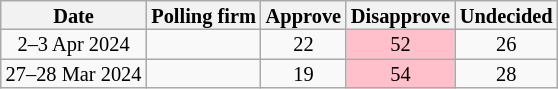<table class=wikitable style="text-align:center;font-size:85%;line-height:13px">
<tr>
<th>Date</th>
<th>Polling firm</th>
<th>Approve</th>
<th>Disapprove</th>
<th>Undecided</th>
</tr>
<tr>
<td>2–3 Apr 2024</td>
<td></td>
<td>22</td>
<td style=background:pink>52</td>
<td>26</td>
</tr>
<tr>
<td>27–28 Mar 2024</td>
<td></td>
<td>19</td>
<td style=background:pink>54</td>
<td>28</td>
</tr>
</table>
